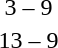<table style="text-align:center">
<tr>
<th width=200></th>
<th width=100></th>
<th width=200></th>
</tr>
<tr>
<td align=right></td>
<td>3 – 9</td>
<td align=left><strong></strong></td>
</tr>
<tr>
<td align=right><strong></strong></td>
<td>13 – 9</td>
<td align=left></td>
</tr>
</table>
